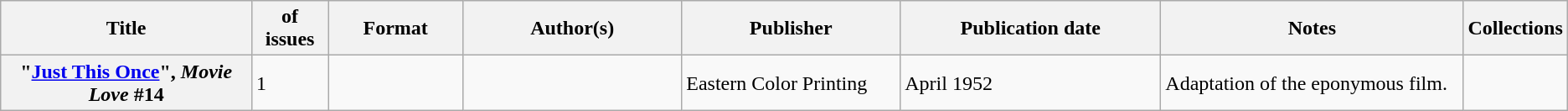<table class="wikitable">
<tr>
<th>Title</th>
<th style="width:40pt"> of issues</th>
<th style="width:75pt">Format</th>
<th style="width:125pt">Author(s)</th>
<th style="width:125pt">Publisher</th>
<th style="width:150pt">Publication date</th>
<th style="width:175pt">Notes</th>
<th>Collections</th>
</tr>
<tr>
<th>"<a href='#'>Just This Once</a>", <em>Movie Love</em> #14</th>
<td>1</td>
<td></td>
<td></td>
<td>Eastern Color Printing</td>
<td>April 1952</td>
<td>Adaptation of the eponymous film.</td>
<td></td>
</tr>
</table>
